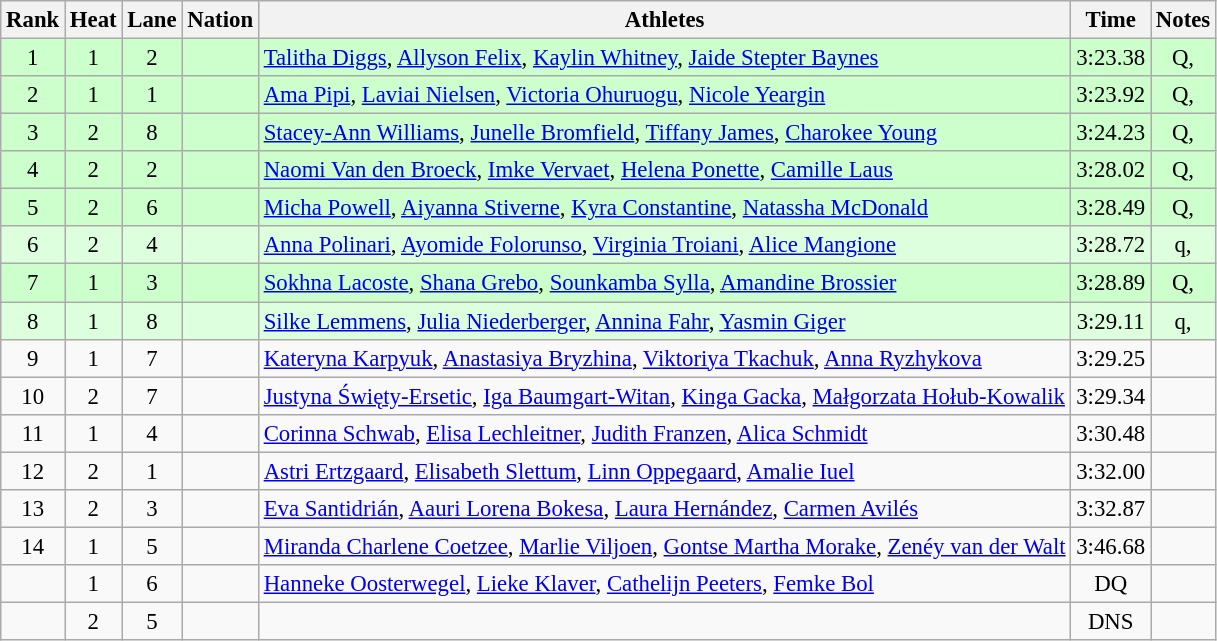<table class="wikitable sortable" style="text-align:center; font-size:95%;">
<tr>
<th>Rank</th>
<th>Heat</th>
<th>Lane</th>
<th>Nation</th>
<th>Athletes</th>
<th>Time</th>
<th>Notes</th>
</tr>
<tr bgcolor=ccffcc>
<td>1</td>
<td>1</td>
<td>2</td>
<td align=left></td>
<td align=left><a href='#'>Talitha Diggs</a>, <a href='#'>Allyson Felix</a>, <a href='#'>Kaylin Whitney</a>, <a href='#'>Jaide Stepter Baynes</a></td>
<td>3:23.38</td>
<td>Q, </td>
</tr>
<tr bgcolor=ccffcc>
<td>2</td>
<td>1</td>
<td>1</td>
<td align=left></td>
<td align=left><a href='#'>Ama Pipi</a>, <a href='#'>Laviai Nielsen</a>, <a href='#'>Victoria Ohuruogu</a>, <a href='#'>Nicole Yeargin</a></td>
<td>3:23.92</td>
<td>Q, </td>
</tr>
<tr bgcolor=ccffcc>
<td>3</td>
<td>2</td>
<td>8</td>
<td align=left></td>
<td align=left><a href='#'>Stacey-Ann Williams</a>, <a href='#'>Junelle Bromfield</a>, <a href='#'>Tiffany James</a>, <a href='#'>Charokee Young</a></td>
<td>3:24.23</td>
<td>Q, </td>
</tr>
<tr bgcolor=ccffcc>
<td>4</td>
<td>2</td>
<td>2</td>
<td align=left></td>
<td align=left><a href='#'>Naomi Van den Broeck</a>, <a href='#'>Imke Vervaet</a>, <a href='#'>Helena Ponette</a>, <a href='#'>Camille Laus</a></td>
<td>3:28.02</td>
<td>Q, </td>
</tr>
<tr bgcolor=ccffcc>
<td>5</td>
<td>2</td>
<td>6</td>
<td align=left></td>
<td align=left><a href='#'>Micha Powell</a>, <a href='#'>Aiyanna Stiverne</a>, <a href='#'>Kyra Constantine</a>, <a href='#'>Natassha McDonald</a></td>
<td>3:28.49</td>
<td>Q, </td>
</tr>
<tr bgcolor=ddffdd>
<td>6</td>
<td>2</td>
<td>4</td>
<td align=left></td>
<td align=left><a href='#'>Anna Polinari</a>, <a href='#'>Ayomide Folorunso</a>, <a href='#'>Virginia Troiani</a>, <a href='#'>Alice Mangione</a></td>
<td>3:28.72</td>
<td>q, </td>
</tr>
<tr bgcolor=ccffcc>
<td>7</td>
<td>1</td>
<td>3</td>
<td align=left></td>
<td align=left><a href='#'>Sokhna Lacoste</a>, <a href='#'>Shana Grebo</a>, <a href='#'>Sounkamba Sylla</a>, <a href='#'>Amandine Brossier</a></td>
<td>3:28.89</td>
<td>Q, </td>
</tr>
<tr bgcolor=ddffdd>
<td>8</td>
<td>1</td>
<td>8</td>
<td align=left></td>
<td align=left><a href='#'>Silke Lemmens</a>, <a href='#'>Julia Niederberger</a>, <a href='#'>Annina Fahr</a>, <a href='#'>Yasmin Giger</a></td>
<td>3:29.11</td>
<td>q, </td>
</tr>
<tr>
<td>9</td>
<td>1</td>
<td>7</td>
<td align=left></td>
<td align=left><a href='#'>Kateryna Karpyuk</a>, <a href='#'>Anastasiya Bryzhina</a>, <a href='#'>Viktoriya Tkachuk</a>, <a href='#'>Anna Ryzhykova</a></td>
<td>3:29.25</td>
<td></td>
</tr>
<tr>
<td>10</td>
<td>2</td>
<td>7</td>
<td align=left></td>
<td align=left><a href='#'>Justyna Święty-Ersetic</a>, <a href='#'>Iga Baumgart-Witan</a>, <a href='#'>Kinga Gacka</a>, <a href='#'>Małgorzata Hołub-Kowalik</a></td>
<td>3:29.34</td>
<td></td>
</tr>
<tr>
<td>11</td>
<td>1</td>
<td>4</td>
<td align=left></td>
<td align=left><a href='#'>Corinna Schwab</a>, <a href='#'>Elisa Lechleitner</a>, <a href='#'>Judith Franzen</a>, <a href='#'>Alica Schmidt</a></td>
<td>3:30.48</td>
<td></td>
</tr>
<tr>
<td>12</td>
<td>2</td>
<td>1</td>
<td align=left></td>
<td align=left><a href='#'>Astri Ertzgaard</a>, <a href='#'>Elisabeth Slettum</a>, <a href='#'>Linn Oppegaard</a>, <a href='#'>Amalie Iuel</a></td>
<td>3:32.00</td>
<td></td>
</tr>
<tr>
<td>13</td>
<td>2</td>
<td>3</td>
<td align=left></td>
<td align=left><a href='#'>Eva Santidrián</a>, <a href='#'>Aauri Lorena Bokesa</a>, <a href='#'>Laura Hernández</a>, <a href='#'>Carmen Avilés</a></td>
<td>3:32.87</td>
<td></td>
</tr>
<tr>
<td>14</td>
<td>1</td>
<td>5</td>
<td align=left></td>
<td align=left><a href='#'>Miranda Charlene Coetzee</a>, <a href='#'>Marlie Viljoen</a>, <a href='#'>Gontse Martha Morake</a>, <a href='#'>Zenéy van der Walt</a></td>
<td>3:46.68</td>
<td></td>
</tr>
<tr>
<td></td>
<td>1</td>
<td>6</td>
<td align=left></td>
<td align=left><a href='#'>Hanneke Oosterwegel</a>, <a href='#'>Lieke Klaver</a>, <a href='#'>Cathelijn Peeters</a>, <a href='#'>Femke Bol</a></td>
<td>DQ</td>
<td></td>
</tr>
<tr>
<td></td>
<td>2</td>
<td>5</td>
<td align=left></td>
<td align=left></td>
<td>DNS</td>
<td></td>
</tr>
</table>
